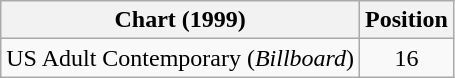<table class="wikitable">
<tr>
<th>Chart (1999)</th>
<th>Position</th>
</tr>
<tr>
<td>US Adult Contemporary (<em>Billboard</em>)</td>
<td align="center">16</td>
</tr>
</table>
